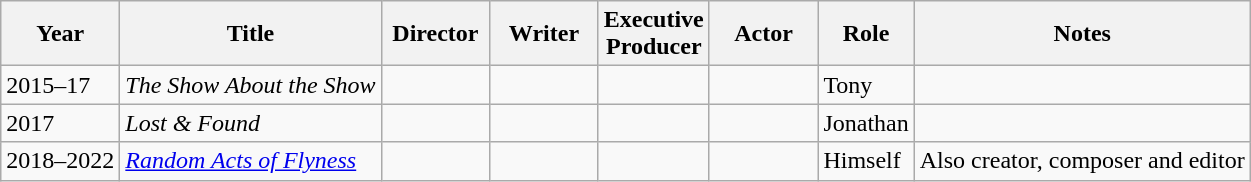<table class="wikitable plainrowheaders">
<tr>
<th>Year</th>
<th>Title</th>
<th width=65>Director</th>
<th width=65>Writer</th>
<th width=65>Executive<br>Producer</th>
<th width=65>Actor</th>
<th>Role</th>
<th>Notes</th>
</tr>
<tr>
<td>2015–17</td>
<td><em>The Show About the Show</em></td>
<td></td>
<td></td>
<td></td>
<td></td>
<td>Tony</td>
<td></td>
</tr>
<tr>
<td>2017</td>
<td><em>Lost & Found</em></td>
<td></td>
<td></td>
<td></td>
<td></td>
<td>Jonathan</td>
<td></td>
</tr>
<tr>
<td>2018–2022</td>
<td><em><a href='#'>Random Acts of Flyness</a></em></td>
<td></td>
<td></td>
<td></td>
<td></td>
<td>Himself</td>
<td>Also creator, composer and editor</td>
</tr>
</table>
